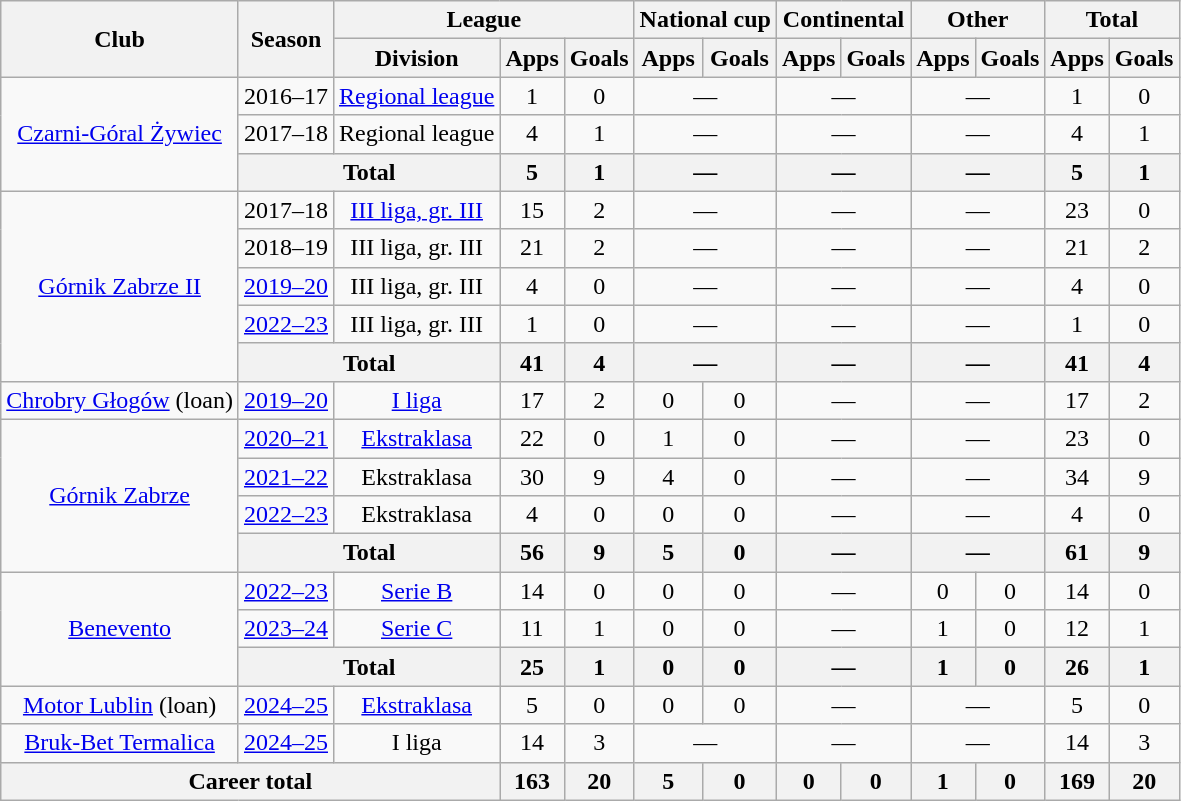<table class="wikitable" style="text-align: center;">
<tr>
<th rowspan=2>Club</th>
<th rowspan=2>Season</th>
<th colspan=3>League</th>
<th colspan=2>National cup</th>
<th colspan=2>Continental</th>
<th colspan=2>Other</th>
<th colspan=2>Total</th>
</tr>
<tr>
<th>Division</th>
<th>Apps</th>
<th>Goals</th>
<th>Apps</th>
<th>Goals</th>
<th>Apps</th>
<th>Goals</th>
<th>Apps</th>
<th>Goals</th>
<th>Apps</th>
<th>Goals</th>
</tr>
<tr>
<td rowspan="3"><a href='#'>Czarni-Góral Żywiec</a></td>
<td>2016–17</td>
<td><a href='#'>Regional league</a></td>
<td>1</td>
<td>0</td>
<td colspan="2">—</td>
<td colspan="2">—</td>
<td colspan="2">—</td>
<td>1</td>
<td>0</td>
</tr>
<tr>
<td>2017–18</td>
<td>Regional league</td>
<td>4</td>
<td>1</td>
<td colspan="2">—</td>
<td colspan="2">—</td>
<td colspan="2">—</td>
<td>4</td>
<td>1</td>
</tr>
<tr>
<th colspan="2">Total</th>
<th>5</th>
<th>1</th>
<th colspan="2">—</th>
<th colspan="2">—</th>
<th colspan="2">—</th>
<th>5</th>
<th>1</th>
</tr>
<tr>
<td rowspan="5"><a href='#'>Górnik Zabrze II</a></td>
<td>2017–18</td>
<td><a href='#'>III liga, gr. III</a></td>
<td>15</td>
<td>2</td>
<td colspan="2">—</td>
<td colspan="2">—</td>
<td colspan="2">—</td>
<td>23</td>
<td>0</td>
</tr>
<tr>
<td>2018–19</td>
<td>III liga, gr. III</td>
<td>21</td>
<td>2</td>
<td colspan="2">—</td>
<td colspan="2">—</td>
<td colspan="2">—</td>
<td>21</td>
<td>2</td>
</tr>
<tr>
<td><a href='#'>2019–20</a></td>
<td>III liga, gr. III</td>
<td>4</td>
<td>0</td>
<td colspan="2">—</td>
<td colspan="2">—</td>
<td colspan="2">—</td>
<td>4</td>
<td>0</td>
</tr>
<tr>
<td><a href='#'>2022–23</a></td>
<td>III liga, gr. III</td>
<td>1</td>
<td>0</td>
<td colspan="2">—</td>
<td colspan="2">—</td>
<td colspan="2">—</td>
<td>1</td>
<td>0</td>
</tr>
<tr>
<th colspan="2">Total</th>
<th>41</th>
<th>4</th>
<th colspan="2">—</th>
<th colspan="2">—</th>
<th colspan="2">—</th>
<th>41</th>
<th>4</th>
</tr>
<tr>
<td><a href='#'>Chrobry Głogów</a> (loan)</td>
<td><a href='#'>2019–20</a></td>
<td><a href='#'>I liga</a></td>
<td>17</td>
<td>2</td>
<td>0</td>
<td>0</td>
<td colspan="2">—</td>
<td colspan="2">—</td>
<td>17</td>
<td>2</td>
</tr>
<tr>
<td rowspan="4"><a href='#'>Górnik Zabrze</a></td>
<td><a href='#'>2020–21</a></td>
<td><a href='#'>Ekstraklasa</a></td>
<td>22</td>
<td>0</td>
<td>1</td>
<td>0</td>
<td colspan="2">—</td>
<td colspan="2">—</td>
<td>23</td>
<td>0</td>
</tr>
<tr>
<td><a href='#'>2021–22</a></td>
<td>Ekstraklasa</td>
<td>30</td>
<td>9</td>
<td>4</td>
<td>0</td>
<td colspan="2">—</td>
<td colspan="2">—</td>
<td>34</td>
<td>9</td>
</tr>
<tr>
<td><a href='#'>2022–23</a></td>
<td>Ekstraklasa</td>
<td>4</td>
<td>0</td>
<td>0</td>
<td>0</td>
<td colspan="2">—</td>
<td colspan="2">—</td>
<td>4</td>
<td>0</td>
</tr>
<tr>
<th colspan="2">Total</th>
<th>56</th>
<th>9</th>
<th>5</th>
<th>0</th>
<th colspan="2">—</th>
<th colspan="2">—</th>
<th>61</th>
<th>9</th>
</tr>
<tr>
<td rowspan="3"><a href='#'>Benevento</a></td>
<td><a href='#'>2022–23</a></td>
<td><a href='#'>Serie B</a></td>
<td>14</td>
<td>0</td>
<td>0</td>
<td>0</td>
<td colspan="2">—</td>
<td>0</td>
<td>0</td>
<td>14</td>
<td>0</td>
</tr>
<tr>
<td><a href='#'>2023–24</a></td>
<td><a href='#'>Serie C</a></td>
<td>11</td>
<td>1</td>
<td>0</td>
<td>0</td>
<td colspan="2">—</td>
<td>1</td>
<td>0</td>
<td>12</td>
<td>1</td>
</tr>
<tr>
<th colspan="2">Total</th>
<th>25</th>
<th>1</th>
<th>0</th>
<th>0</th>
<th colspan="2">—</th>
<th>1</th>
<th>0</th>
<th>26</th>
<th>1</th>
</tr>
<tr>
<td><a href='#'>Motor Lublin</a> (loan)</td>
<td><a href='#'>2024–25</a></td>
<td><a href='#'>Ekstraklasa</a></td>
<td>5</td>
<td>0</td>
<td>0</td>
<td>0</td>
<td colspan="2">—</td>
<td colspan="2">—</td>
<td>5</td>
<td>0</td>
</tr>
<tr>
<td><a href='#'>Bruk-Bet Termalica</a></td>
<td><a href='#'>2024–25</a></td>
<td>I liga</td>
<td>14</td>
<td>3</td>
<td colspan="2">—</td>
<td colspan="2">—</td>
<td colspan="2">—</td>
<td>14</td>
<td>3</td>
</tr>
<tr>
<th colspan="3">Career total</th>
<th>163</th>
<th>20</th>
<th>5</th>
<th>0</th>
<th>0</th>
<th>0</th>
<th>1</th>
<th>0</th>
<th>169</th>
<th>20</th>
</tr>
</table>
